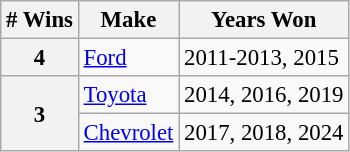<table class="wikitable" style="font-size: 95%;">
<tr>
<th># Wins</th>
<th>Make</th>
<th>Years Won</th>
</tr>
<tr>
<th>4</th>
<td> <a href='#'>Ford</a></td>
<td>2011-2013, 2015</td>
</tr>
<tr>
<th rowspan="2">3</th>
<td> <a href='#'>Toyota</a></td>
<td>2014, 2016, 2019</td>
</tr>
<tr>
<td> <a href='#'>Chevrolet</a></td>
<td>2017, 2018, 2024</td>
</tr>
</table>
